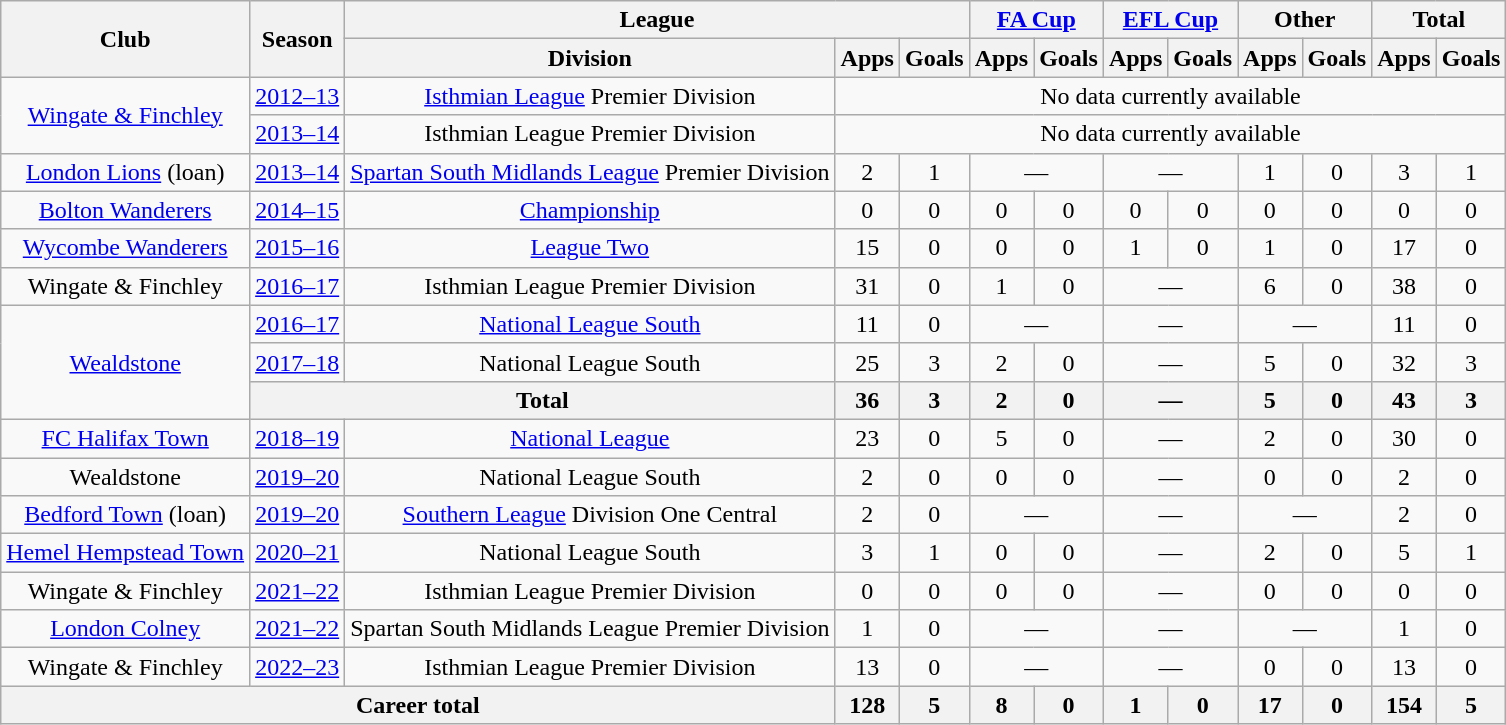<table class="wikitable" style="text-align:center">
<tr>
<th rowspan="2">Club</th>
<th rowspan="2">Season</th>
<th colspan="3">League</th>
<th colspan="2"><a href='#'>FA Cup</a></th>
<th colspan="2"><a href='#'>EFL Cup</a></th>
<th colspan="2">Other</th>
<th colspan="2">Total</th>
</tr>
<tr>
<th>Division</th>
<th>Apps</th>
<th>Goals</th>
<th>Apps</th>
<th>Goals</th>
<th>Apps</th>
<th>Goals</th>
<th>Apps</th>
<th>Goals</th>
<th>Apps</th>
<th>Goals</th>
</tr>
<tr>
<td rowspan="2"><a href='#'>Wingate & Finchley</a></td>
<td><a href='#'>2012–13</a></td>
<td><a href='#'>Isthmian League</a> Premier Division</td>
<td colspan="10">No data currently available</td>
</tr>
<tr>
<td><a href='#'>2013–14</a></td>
<td>Isthmian League Premier Division</td>
<td colspan="10">No data currently available</td>
</tr>
<tr>
<td><a href='#'>London Lions</a> (loan)</td>
<td><a href='#'>2013–14</a></td>
<td><a href='#'>Spartan South Midlands League</a> Premier Division</td>
<td>2</td>
<td>1</td>
<td colspan="2">—</td>
<td colspan="2">—</td>
<td>1</td>
<td>0</td>
<td>3</td>
<td>1</td>
</tr>
<tr>
<td><a href='#'>Bolton Wanderers</a></td>
<td><a href='#'>2014–15</a></td>
<td><a href='#'>Championship</a></td>
<td>0</td>
<td>0</td>
<td>0</td>
<td>0</td>
<td>0</td>
<td>0</td>
<td>0</td>
<td>0</td>
<td>0</td>
<td>0</td>
</tr>
<tr>
<td><a href='#'>Wycombe Wanderers</a></td>
<td><a href='#'>2015–16</a></td>
<td><a href='#'>League Two</a></td>
<td>15</td>
<td>0</td>
<td>0</td>
<td>0</td>
<td>1</td>
<td>0</td>
<td>1</td>
<td>0</td>
<td>17</td>
<td>0</td>
</tr>
<tr>
<td>Wingate & Finchley</td>
<td><a href='#'>2016–17</a></td>
<td>Isthmian League Premier Division</td>
<td>31</td>
<td>0</td>
<td>1</td>
<td>0</td>
<td colspan="2">—</td>
<td>6</td>
<td>0</td>
<td>38</td>
<td>0</td>
</tr>
<tr>
<td rowspan="3"><a href='#'>Wealdstone</a></td>
<td><a href='#'>2016–17</a></td>
<td><a href='#'>National League South</a></td>
<td>11</td>
<td>0</td>
<td colspan="2">—</td>
<td colspan="2">—</td>
<td colspan="2">—</td>
<td>11</td>
<td>0</td>
</tr>
<tr>
<td><a href='#'>2017–18</a></td>
<td>National League South</td>
<td>25</td>
<td>3</td>
<td>2</td>
<td>0</td>
<td colspan="2">—</td>
<td>5</td>
<td>0</td>
<td>32</td>
<td>3</td>
</tr>
<tr>
<th colspan=2>Total</th>
<th>36</th>
<th>3</th>
<th>2</th>
<th>0</th>
<th colspan="2">—</th>
<th>5</th>
<th>0</th>
<th>43</th>
<th>3</th>
</tr>
<tr>
<td><a href='#'>FC Halifax Town</a></td>
<td><a href='#'>2018–19</a></td>
<td><a href='#'>National League</a></td>
<td>23</td>
<td>0</td>
<td>5</td>
<td>0</td>
<td colspan="2">—</td>
<td>2</td>
<td>0</td>
<td>30</td>
<td>0</td>
</tr>
<tr>
<td>Wealdstone</td>
<td><a href='#'>2019–20</a></td>
<td>National League South</td>
<td>2</td>
<td>0</td>
<td>0</td>
<td>0</td>
<td colspan="2">—</td>
<td>0</td>
<td>0</td>
<td>2</td>
<td>0</td>
</tr>
<tr>
<td><a href='#'>Bedford Town</a> (loan)</td>
<td><a href='#'>2019–20</a></td>
<td><a href='#'>Southern League</a> Division One Central</td>
<td>2</td>
<td>0</td>
<td colspan="2">—</td>
<td colspan="2">—</td>
<td colspan="2">—</td>
<td>2</td>
<td>0</td>
</tr>
<tr>
<td><a href='#'>Hemel Hempstead Town</a></td>
<td><a href='#'>2020–21</a></td>
<td>National League South</td>
<td>3</td>
<td>1</td>
<td>0</td>
<td>0</td>
<td colspan="2">—</td>
<td>2</td>
<td>0</td>
<td>5</td>
<td>1</td>
</tr>
<tr>
<td>Wingate & Finchley</td>
<td><a href='#'>2021–22</a></td>
<td>Isthmian League Premier Division</td>
<td>0</td>
<td>0</td>
<td>0</td>
<td>0</td>
<td colspan="2">—</td>
<td>0</td>
<td>0</td>
<td>0</td>
<td>0</td>
</tr>
<tr>
<td><a href='#'>London Colney</a></td>
<td><a href='#'>2021–22</a></td>
<td>Spartan South Midlands League Premier Division</td>
<td>1</td>
<td>0</td>
<td colspan="2">—</td>
<td colspan="2">—</td>
<td colspan="2">—</td>
<td>1</td>
<td>0</td>
</tr>
<tr>
<td>Wingate & Finchley</td>
<td><a href='#'>2022–23</a></td>
<td>Isthmian League Premier Division</td>
<td>13</td>
<td>0</td>
<td colspan="2">—</td>
<td colspan="2">—</td>
<td>0</td>
<td>0</td>
<td>13</td>
<td>0</td>
</tr>
<tr>
<th colspan=3>Career total</th>
<th>128</th>
<th>5</th>
<th>8</th>
<th>0</th>
<th>1</th>
<th>0</th>
<th>17</th>
<th>0</th>
<th>154</th>
<th>5</th>
</tr>
</table>
